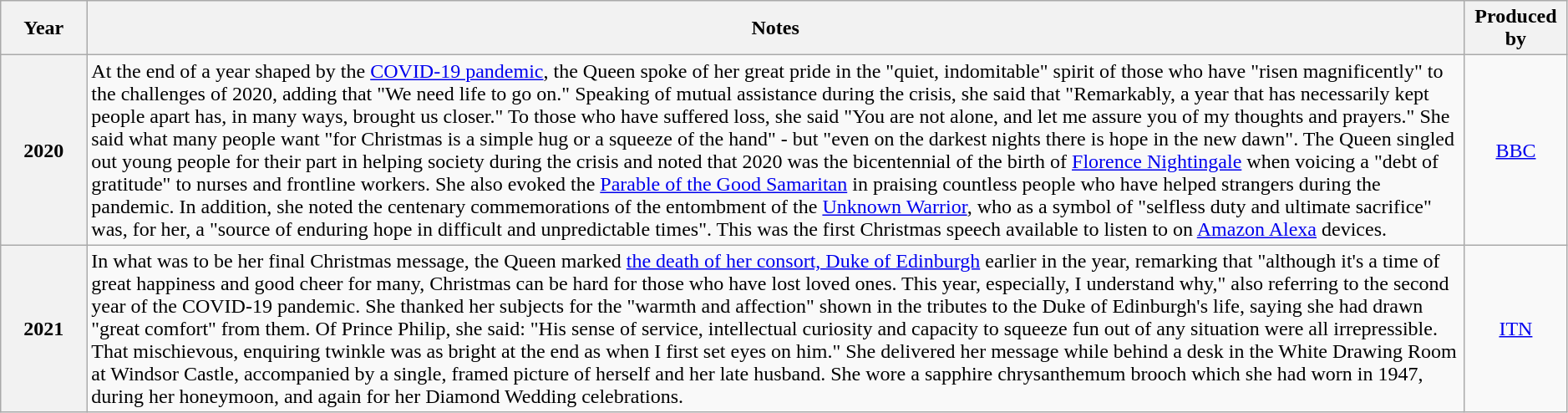<table class="wikitable plainrowheaders" style="width:99%;">
<tr>
<th scope="col" style="width:5%;">Year</th>
<th scope="col" style="width:80%;">Notes</th>
<th scope="col" style="width:6%;">Produced<br>by</th>
</tr>
<tr>
<th scope="row">2020</th>
<td>At the end of a year shaped by the <a href='#'>COVID-19 pandemic</a>, the Queen spoke of her great pride in the "quiet, indomitable" spirit of those who have "risen magnificently" to the challenges of 2020, adding that "We need life to go on." Speaking of mutual assistance during the crisis, she said that "Remarkably, a year that has necessarily kept people apart has, in many ways, brought us closer." To those who have suffered loss, she said "You are not alone, and let me assure you of my thoughts and prayers." She said what many people want "for Christmas is a simple hug or a squeeze of the hand" - but "even on the darkest nights there is hope in the new dawn". The Queen singled out young people for their part in helping society during the crisis and noted that 2020 was the bicentennial of the birth of <a href='#'>Florence Nightingale</a> when voicing a "debt of gratitude" to nurses and frontline workers. She also evoked the <a href='#'>Parable of the Good Samaritan</a> in praising countless people who have helped strangers during the pandemic. In addition, she noted the centenary commemorations of the entombment of the <a href='#'>Unknown Warrior</a>, who as a symbol of "selfless duty and ultimate sacrifice" was, for her, a "source of enduring hope in difficult and unpredictable times". This was the first Christmas speech available to listen to on <a href='#'>Amazon Alexa</a> devices.</td>
<td style="text-align: center;"><a href='#'>BBC</a></td>
</tr>
<tr>
<th scope="row">2021</th>
<td>In what was to be her final Christmas message, the Queen marked <a href='#'>the death of her consort, Duke of Edinburgh</a> earlier in the year, remarking that "although it's a time of great happiness and good cheer for many, Christmas can be hard for those who have lost loved ones. This year, especially, I understand why," also referring to the second year of the COVID-19 pandemic. She thanked her subjects for the "warmth and affection" shown in the tributes to the Duke of Edinburgh's life, saying she had drawn "great comfort" from them. Of Prince Philip, she said: "His sense of service, intellectual curiosity and capacity to squeeze fun out of any situation were all irrepressible. That mischievous, enquiring twinkle was as bright at the end as when I first set eyes on him." She delivered her message while behind a desk in the White Drawing Room at Windsor Castle, accompanied by a single, framed picture of herself and her late husband. She wore a sapphire chrysanthemum brooch which she had worn in 1947, during her honeymoon, and again for her Diamond Wedding celebrations.</td>
<td style="text-align: center;"><a href='#'>ITN</a></td>
</tr>
</table>
